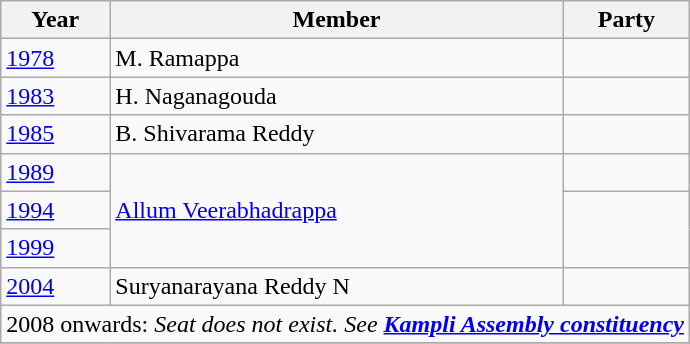<table class="wikitable sortable">
<tr>
<th>Year</th>
<th>Member</th>
<th colspan="2">Party</th>
</tr>
<tr>
<td><a href='#'>1978</a></td>
<td>M. Ramappa</td>
<td></td>
</tr>
<tr>
<td><a href='#'>1983</a></td>
<td>H. Naganagouda</td>
<td></td>
</tr>
<tr>
<td><a href='#'>1985</a></td>
<td>B. Shivarama Reddy</td>
<td></td>
</tr>
<tr>
<td><a href='#'>1989</a></td>
<td rowspan=3><a href='#'>Allum Veerabhadrappa</a></td>
<td></td>
</tr>
<tr>
<td><a href='#'>1994</a></td>
</tr>
<tr>
<td><a href='#'>1999</a></td>
</tr>
<tr>
<td><a href='#'>2004</a></td>
<td>Suryanarayana Reddy N</td>
<td></td>
</tr>
<tr>
<td colspan=4 align=center>2008 onwards: <em>Seat does not exist. See <strong><a href='#'>Kampli Assembly constituency</a><strong><em></td>
</tr>
<tr>
</tr>
</table>
